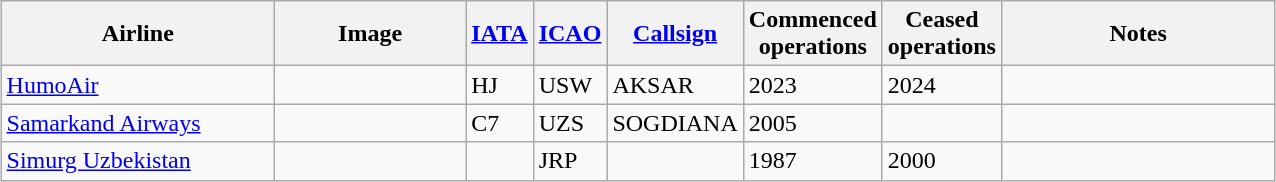<table class="wikitable sortable" style="border-collapse:collapse; margin:auto;" border="1" cellpadding="3">
<tr valign="middle">
<th style="width:175px;">Airline</th>
<th style="width:120px;">Image</th>
<th><a href='#'>IATA</a></th>
<th><a href='#'>ICAO</a></th>
<th><a href='#'>Callsign</a></th>
<th>Commenced<br>operations</th>
<th>Ceased<br>operations</th>
<th style="width:175px;">Notes</th>
</tr>
<tr>
<td><a href='#'>HumoAir</a></td>
<td></td>
<td>HJ</td>
<td>USW</td>
<td>AKSAR</td>
<td>2023</td>
<td>2024</td>
<td></td>
</tr>
<tr>
<td><a href='#'>Samarkand Airways</a></td>
<td></td>
<td>C7</td>
<td>UZS</td>
<td>SOGDIANA</td>
<td>2005</td>
<td></td>
<td></td>
</tr>
<tr>
<td><a href='#'>Simurg Uzbekistan</a></td>
<td></td>
<td></td>
<td>JRP</td>
<td></td>
<td>1987</td>
<td>2000</td>
<td></td>
</tr>
</table>
